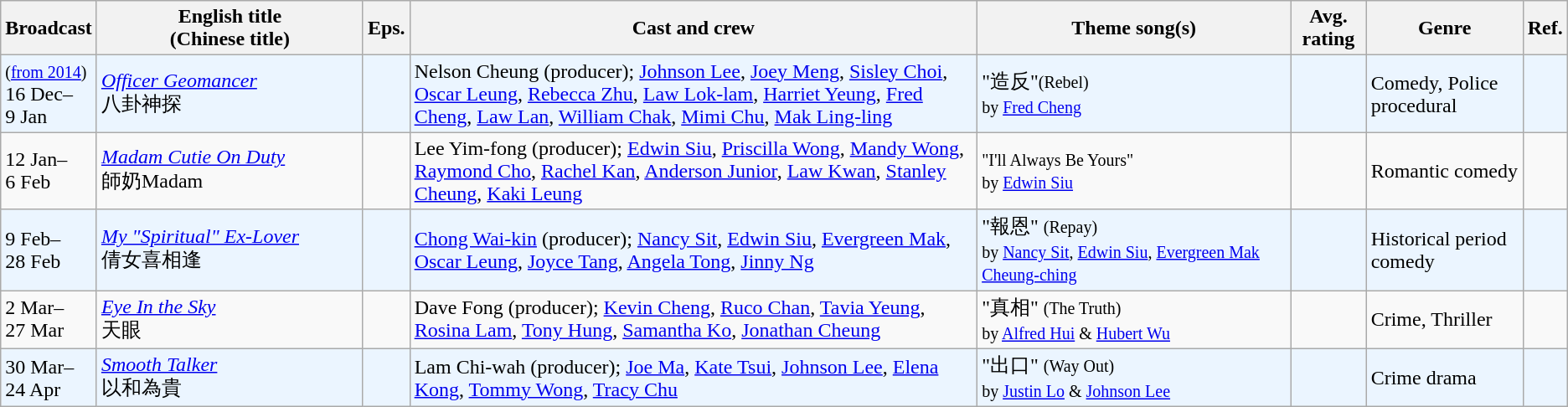<table class="wikitable sortable">
<tr>
<th>Broadcast</th>
<th style="width:17%;">English title <br> (Chinese title)</th>
<th>Eps.</th>
<th>Cast and crew</th>
<th style="width:20%;">Theme song(s)</th>
<th>Avg. rating</th>
<th style="width:10%;">Genre</th>
<th>Ref.</th>
</tr>
<tr ---- bgcolor="#ebf5ff">
<td><small>(<a href='#'>from 2014</a>)</small><br>16 Dec–<br>9 Jan</td>
<td><em><a href='#'>Officer Geomancer</a></em><br>八卦神探</td>
<td></td>
<td>Nelson Cheung (producer); <a href='#'>Johnson Lee</a>, <a href='#'>Joey Meng</a>, <a href='#'>Sisley Choi</a>, <a href='#'>Oscar Leung</a>, <a href='#'>Rebecca Zhu</a>, <a href='#'>Law Lok-lam</a>, <a href='#'>Harriet Yeung</a>, <a href='#'>Fred Cheng</a>, <a href='#'>Law Lan</a>, <a href='#'>William Chak</a>, <a href='#'>Mimi Chu</a>, <a href='#'>Mak Ling-ling</a></td>
<td>"造反"<small>(Rebel)</small><br><small>by <a href='#'>Fred Cheng</a></small></td>
<td></td>
<td>Comedy, Police procedural</td>
<td></td>
</tr>
<tr>
<td>12 Jan–<br>6 Feb</td>
<td><em><a href='#'>Madam Cutie On Duty</a></em><br>師奶Madam</td>
<td></td>
<td>Lee Yim-fong (producer); <a href='#'>Edwin Siu</a>, <a href='#'>Priscilla Wong</a>, <a href='#'>Mandy Wong</a>, <a href='#'>Raymond Cho</a>, <a href='#'>Rachel Kan</a>, <a href='#'>Anderson Junior</a>, <a href='#'>Law Kwan</a>, <a href='#'>Stanley Cheung</a>, <a href='#'>Kaki Leung</a></td>
<td><small>"I'll Always Be Yours"</small><br><small>by <a href='#'>Edwin Siu</a></small></td>
<td></td>
<td>Romantic comedy</td>
<td></td>
</tr>
<tr ---- bgcolor="#ebf5ff">
<td>9 Feb–<br>28 Feb</td>
<td><em><a href='#'>My "Spiritual" Ex-Lover</a></em><br>倩女喜相逢</td>
<td></td>
<td><a href='#'>Chong Wai-kin</a> (producer); <a href='#'>Nancy Sit</a>, <a href='#'>Edwin Siu</a>, <a href='#'>Evergreen Mak</a>, <a href='#'>Oscar Leung</a>, <a href='#'>Joyce Tang</a>, <a href='#'>Angela Tong</a>, <a href='#'>Jinny Ng</a></td>
<td>"報恩" <small>(Repay)</small><br><small>by <a href='#'>Nancy Sit</a>, <a href='#'>Edwin Siu</a>, <a href='#'>Evergreen Mak Cheung-ching</a></small></td>
<td></td>
<td>Historical period comedy</td>
<td></td>
</tr>
<tr>
<td>2 Mar–<br>27 Mar</td>
<td><em><a href='#'>Eye In the Sky</a></em><br>天眼</td>
<td></td>
<td>Dave Fong (producer); <a href='#'>Kevin Cheng</a>, <a href='#'>Ruco Chan</a>, <a href='#'>Tavia Yeung</a>, <a href='#'>Rosina Lam</a>, <a href='#'>Tony Hung</a>, <a href='#'>Samantha Ko</a>, <a href='#'>Jonathan Cheung</a></td>
<td>"真相" <small>(The Truth)</small><br><small>by <a href='#'>Alfred Hui</a> & <a href='#'>Hubert Wu</a> </small></td>
<td></td>
<td>Crime, Thriller</td>
<td></td>
</tr>
<tr ---- bgcolor="#ebf5ff">
<td>30 Mar–<br>24 Apr</td>
<td><em><a href='#'>Smooth Talker</a></em><br>以和為貴</td>
<td></td>
<td>Lam Chi-wah (producer); <a href='#'>Joe Ma</a>, <a href='#'>Kate Tsui</a>, <a href='#'>Johnson Lee</a>, <a href='#'>Elena Kong</a>, <a href='#'>Tommy Wong</a>, <a href='#'>Tracy Chu</a></td>
<td>"出口" <small>(Way Out)</small><br><small>by <a href='#'>Justin Lo</a> & <a href='#'>Johnson Lee</a> </small></td>
<td></td>
<td>Crime drama</td>
<td></td>
</tr>
</table>
